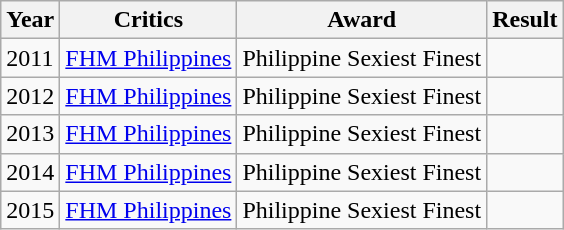<table class="wikitable sortable">
<tr>
<th>Year</th>
<th>Critics</th>
<th>Award</th>
<th>Result</th>
</tr>
<tr>
<td>2011</td>
<td><a href='#'>FHM Philippines</a></td>
<td>Philippine Sexiest Finest</td>
<td></td>
</tr>
<tr>
<td>2012</td>
<td><a href='#'>FHM Philippines</a></td>
<td>Philippine Sexiest Finest</td>
<td></td>
</tr>
<tr>
<td>2013</td>
<td><a href='#'>FHM Philippines</a></td>
<td>Philippine Sexiest Finest</td>
<td></td>
</tr>
<tr>
<td>2014</td>
<td><a href='#'>FHM Philippines</a></td>
<td>Philippine Sexiest Finest</td>
<td></td>
</tr>
<tr>
<td>2015</td>
<td><a href='#'>FHM Philippines</a></td>
<td>Philippine Sexiest Finest</td>
<td></td>
</tr>
</table>
